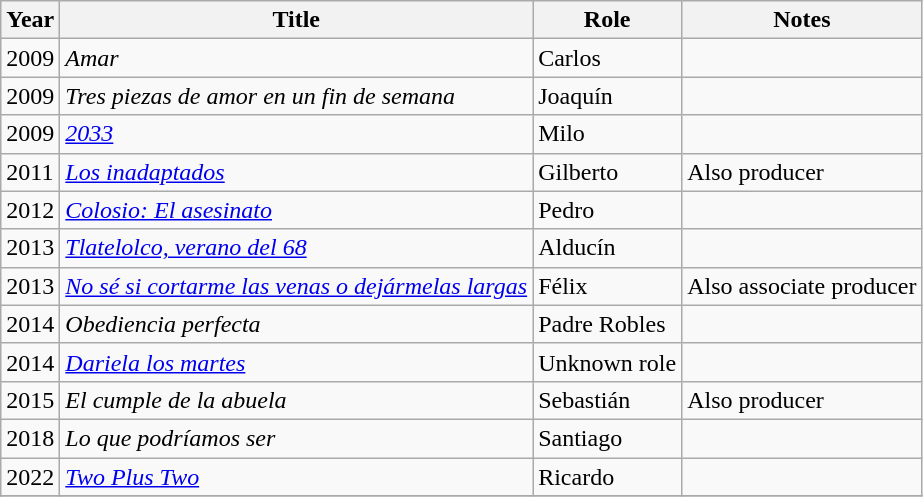<table class="wikitable sortable">
<tr>
<th>Year</th>
<th>Title</th>
<th>Role</th>
<th>Notes</th>
</tr>
<tr>
<td>2009</td>
<td><em>Amar</em></td>
<td>Carlos</td>
<td></td>
</tr>
<tr>
<td>2009</td>
<td><em>Tres piezas de amor en un fin de semana</em></td>
<td>Joaquín</td>
<td></td>
</tr>
<tr>
<td>2009</td>
<td><em><a href='#'>2033</a></em></td>
<td>Milo</td>
<td></td>
</tr>
<tr>
<td>2011</td>
<td><em><a href='#'>Los inadaptados</a></em></td>
<td>Gilberto</td>
<td>Also producer</td>
</tr>
<tr>
<td>2012</td>
<td><em><a href='#'>Colosio: El asesinato</a></em></td>
<td>Pedro</td>
<td></td>
</tr>
<tr>
<td>2013</td>
<td><em><a href='#'>Tlatelolco, verano del 68</a></em></td>
<td>Alducín</td>
<td></td>
</tr>
<tr>
<td>2013</td>
<td><em><a href='#'>No sé si cortarme las venas o dejármelas largas</a></em></td>
<td>Félix</td>
<td>Also associate producer</td>
</tr>
<tr>
<td>2014</td>
<td><em>Obediencia perfecta</em></td>
<td>Padre Robles</td>
<td></td>
</tr>
<tr>
<td>2014</td>
<td><em><a href='#'>Dariela los martes</a></em></td>
<td>Unknown role</td>
<td></td>
</tr>
<tr>
<td>2015</td>
<td><em>El cumple de la abuela</em></td>
<td>Sebastián</td>
<td>Also producer</td>
</tr>
<tr>
<td>2018</td>
<td><em>Lo que podríamos ser</em></td>
<td>Santiago</td>
<td></td>
</tr>
<tr>
<td>2022</td>
<td><em><a href='#'>Two Plus Two</a></em></td>
<td>Ricardo</td>
<td></td>
</tr>
<tr>
</tr>
</table>
